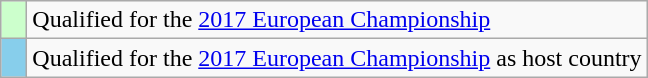<table class="wikitable">
<tr>
<td width=10px bgcolor=#ccffcc></td>
<td>Qualified for the <a href='#'>2017 European Championship</a></td>
</tr>
<tr>
<td width=10px bgcolor=#87ceeb></td>
<td>Qualified for the <a href='#'>2017 European Championship</a> as host country</td>
</tr>
</table>
